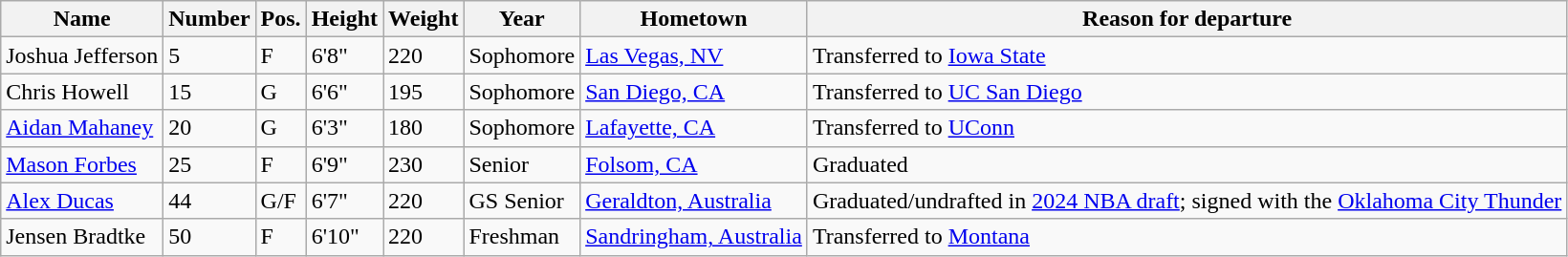<table class="wikitable sortable" border="1">
<tr>
<th>Name</th>
<th>Number</th>
<th>Pos.</th>
<th>Height</th>
<th>Weight</th>
<th>Year</th>
<th>Hometown</th>
<th class="unsortable">Reason for departure</th>
</tr>
<tr>
<td>Joshua Jefferson</td>
<td>5</td>
<td>F</td>
<td>6'8"</td>
<td>220</td>
<td>Sophomore</td>
<td><a href='#'>Las Vegas, NV</a></td>
<td>Transferred to <a href='#'>Iowa State</a></td>
</tr>
<tr>
<td>Chris Howell</td>
<td>15</td>
<td>G</td>
<td>6'6"</td>
<td>195</td>
<td> Sophomore</td>
<td><a href='#'>San Diego, CA</a></td>
<td>Transferred to <a href='#'>UC San Diego</a></td>
</tr>
<tr>
<td><a href='#'>Aidan Mahaney</a></td>
<td>20</td>
<td>G</td>
<td>6'3"</td>
<td>180</td>
<td>Sophomore</td>
<td><a href='#'>Lafayette, CA</a></td>
<td>Transferred to <a href='#'>UConn</a></td>
</tr>
<tr>
<td><a href='#'>Mason Forbes</a></td>
<td>25</td>
<td>F</td>
<td>6'9"</td>
<td>230</td>
<td> Senior</td>
<td><a href='#'>Folsom, CA</a></td>
<td>Graduated</td>
</tr>
<tr>
<td><a href='#'>Alex Ducas</a></td>
<td>44</td>
<td>G/F</td>
<td>6'7"</td>
<td>220</td>
<td>GS Senior</td>
<td><a href='#'>Geraldton, Australia</a></td>
<td>Graduated/undrafted in <a href='#'>2024 NBA draft</a>; signed with the <a href='#'>Oklahoma City Thunder</a></td>
</tr>
<tr>
<td>Jensen Bradtke</td>
<td>50</td>
<td>F</td>
<td>6'10"</td>
<td>220</td>
<td>Freshman</td>
<td><a href='#'>Sandringham, Australia</a></td>
<td>Transferred to <a href='#'>Montana</a></td>
</tr>
</table>
